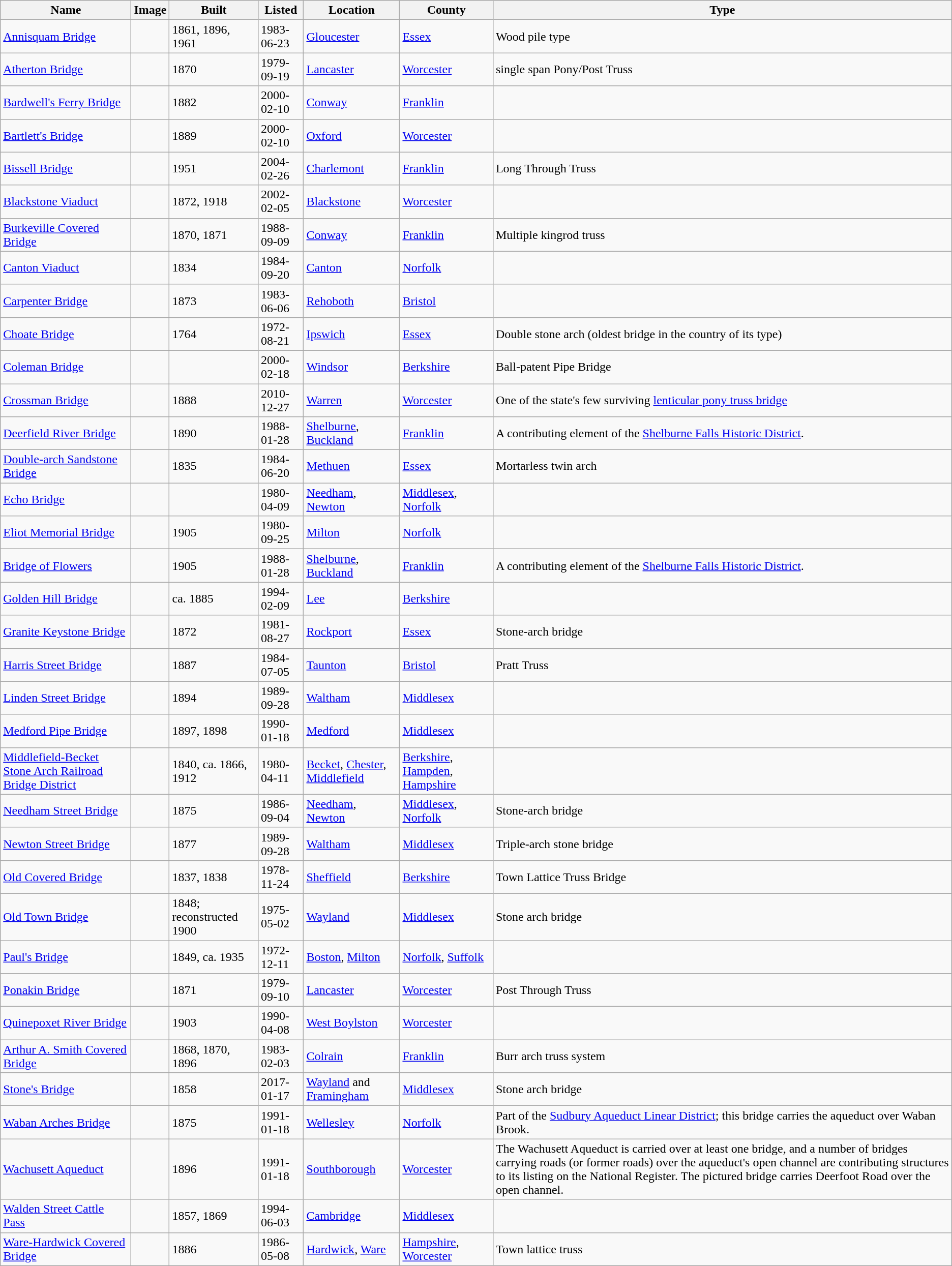<table class="wikitable sortable">
<tr>
<th>Name</th>
<th>Image</th>
<th>Built</th>
<th>Listed</th>
<th>Location</th>
<th>County</th>
<th>Type</th>
</tr>
<tr>
<td><a href='#'>Annisquam Bridge</a></td>
<td></td>
<td>1861, 1896, 1961</td>
<td>1983-06-23</td>
<td><a href='#'>Gloucester</a><br><small></small></td>
<td><a href='#'>Essex</a></td>
<td>Wood pile type</td>
</tr>
<tr>
<td><a href='#'>Atherton Bridge</a></td>
<td></td>
<td>1870</td>
<td>1979-09-19</td>
<td><a href='#'>Lancaster</a><br><small></small></td>
<td><a href='#'>Worcester</a></td>
<td>single span Pony/Post Truss</td>
</tr>
<tr>
<td><a href='#'>Bardwell's Ferry Bridge</a></td>
<td></td>
<td>1882</td>
<td>2000-02-10</td>
<td><a href='#'>Conway</a><br><small></small></td>
<td><a href='#'>Franklin</a></td>
<td></td>
</tr>
<tr>
<td><a href='#'>Bartlett's Bridge</a></td>
<td></td>
<td>1889</td>
<td>2000-02-10</td>
<td><a href='#'>Oxford</a><br><small></small></td>
<td><a href='#'>Worcester</a></td>
<td></td>
</tr>
<tr>
<td><a href='#'>Bissell Bridge</a></td>
<td></td>
<td>1951</td>
<td>2004-02-26</td>
<td><a href='#'>Charlemont</a><br><small></small></td>
<td><a href='#'>Franklin</a></td>
<td>Long Through Truss</td>
</tr>
<tr>
<td><a href='#'>Blackstone Viaduct</a></td>
<td></td>
<td>1872, 1918</td>
<td>2002-02-05</td>
<td><a href='#'>Blackstone</a><br><small></small></td>
<td><a href='#'>Worcester</a></td>
<td></td>
</tr>
<tr>
<td><a href='#'>Burkeville Covered Bridge</a></td>
<td></td>
<td>1870, 1871</td>
<td>1988-09-09</td>
<td><a href='#'>Conway</a><br><small></small></td>
<td><a href='#'>Franklin</a></td>
<td>Multiple kingrod truss</td>
</tr>
<tr>
<td><a href='#'>Canton Viaduct</a></td>
<td></td>
<td>1834</td>
<td>1984-09-20</td>
<td><a href='#'>Canton</a><br><small></small></td>
<td><a href='#'>Norfolk</a></td>
<td></td>
</tr>
<tr>
<td><a href='#'>Carpenter Bridge</a></td>
<td></td>
<td>1873</td>
<td>1983-06-06</td>
<td><a href='#'>Rehoboth</a><br><small></small></td>
<td><a href='#'>Bristol</a></td>
<td></td>
</tr>
<tr>
<td><a href='#'>Choate Bridge</a></td>
<td></td>
<td>1764</td>
<td>1972-08-21</td>
<td><a href='#'>Ipswich</a><br><small></small></td>
<td><a href='#'>Essex</a></td>
<td>Double stone arch (oldest bridge in the country of its type)</td>
</tr>
<tr>
<td><a href='#'>Coleman Bridge</a></td>
<td></td>
<td></td>
<td>2000-02-18</td>
<td><a href='#'>Windsor</a><br><small></small></td>
<td><a href='#'>Berkshire</a></td>
<td>Ball-patent Pipe Bridge</td>
</tr>
<tr>
<td><a href='#'>Crossman Bridge</a></td>
<td></td>
<td>1888</td>
<td>2010-12-27</td>
<td><a href='#'>Warren</a><br><small></small></td>
<td><a href='#'>Worcester</a></td>
<td>One of the state's few surviving <a href='#'>lenticular pony truss bridge</a></td>
</tr>
<tr>
<td><a href='#'>Deerfield River Bridge</a></td>
<td></td>
<td>1890</td>
<td>1988-01-28</td>
<td><a href='#'>Shelburne</a>, <a href='#'>Buckland</a><br><small></small></td>
<td><a href='#'>Franklin</a></td>
<td>A contributing element of the <a href='#'>Shelburne Falls Historic District</a>.</td>
</tr>
<tr>
<td><a href='#'>Double-arch Sandstone Bridge</a></td>
<td></td>
<td>1835</td>
<td>1984-06-20</td>
<td><a href='#'>Methuen</a><br><small></small></td>
<td><a href='#'>Essex</a></td>
<td>Mortarless twin arch</td>
</tr>
<tr>
<td><a href='#'>Echo Bridge</a></td>
<td></td>
<td></td>
<td>1980-04-09</td>
<td><a href='#'>Needham</a>, <a href='#'>Newton</a><br><small></small></td>
<td><a href='#'>Middlesex</a>, <a href='#'>Norfolk</a></td>
<td></td>
</tr>
<tr>
<td><a href='#'>Eliot Memorial Bridge</a></td>
<td></td>
<td>1905</td>
<td>1980-09-25</td>
<td><a href='#'>Milton</a><br><small></small></td>
<td><a href='#'>Norfolk</a></td>
<td></td>
</tr>
<tr>
<td><a href='#'>Bridge of Flowers</a></td>
<td></td>
<td>1905</td>
<td>1988-01-28</td>
<td><a href='#'>Shelburne</a>, <a href='#'>Buckland</a><br><small></small></td>
<td><a href='#'>Franklin</a></td>
<td>A contributing element of the <a href='#'>Shelburne Falls Historic District</a>.</td>
</tr>
<tr>
<td><a href='#'>Golden Hill Bridge</a></td>
<td></td>
<td>ca. 1885</td>
<td>1994-02-09</td>
<td><a href='#'>Lee</a><br><small></small></td>
<td><a href='#'>Berkshire</a></td>
<td></td>
</tr>
<tr>
<td><a href='#'>Granite Keystone Bridge</a></td>
<td></td>
<td>1872</td>
<td>1981-08-27</td>
<td><a href='#'>Rockport</a><br><small></small></td>
<td><a href='#'>Essex</a></td>
<td>Stone-arch bridge</td>
</tr>
<tr>
<td><a href='#'>Harris Street Bridge</a></td>
<td></td>
<td>1887</td>
<td>1984-07-05</td>
<td><a href='#'>Taunton</a><br><small></small></td>
<td><a href='#'>Bristol</a></td>
<td>Pratt Truss</td>
</tr>
<tr>
<td><a href='#'>Linden Street Bridge</a></td>
<td></td>
<td>1894</td>
<td>1989-09-28</td>
<td><a href='#'>Waltham</a><br><small></small></td>
<td><a href='#'>Middlesex</a></td>
<td><br></td>
</tr>
<tr>
<td><a href='#'>Medford Pipe Bridge</a></td>
<td></td>
<td>1897, 1898</td>
<td>1990-01-18</td>
<td><a href='#'>Medford</a><br><small></small></td>
<td><a href='#'>Middlesex</a></td>
<td></td>
</tr>
<tr>
<td><a href='#'>Middlefield-Becket Stone Arch Railroad Bridge District</a></td>
<td></td>
<td>1840, ca. 1866, 1912</td>
<td>1980-04-11</td>
<td><a href='#'>Becket</a>, <a href='#'>Chester</a>, <a href='#'>Middlefield</a><br><small></small></td>
<td><a href='#'>Berkshire</a>, <a href='#'>Hampden</a>, <a href='#'>Hampshire</a></td>
<td></td>
</tr>
<tr>
<td><a href='#'>Needham Street Bridge</a></td>
<td></td>
<td>1875</td>
<td>1986-09-04</td>
<td><a href='#'>Needham</a>, <a href='#'>Newton</a><br><small></small></td>
<td><a href='#'>Middlesex</a>, <a href='#'>Norfolk</a></td>
<td>Stone-arch bridge</td>
</tr>
<tr>
<td><a href='#'>Newton Street Bridge</a></td>
<td></td>
<td>1877</td>
<td>1989-09-28</td>
<td><a href='#'>Waltham</a><br><small></small></td>
<td><a href='#'>Middlesex</a></td>
<td>Triple-arch stone bridge</td>
</tr>
<tr>
<td><a href='#'>Old Covered Bridge</a></td>
<td></td>
<td>1837, 1838</td>
<td>1978-11-24</td>
<td><a href='#'>Sheffield</a><br><small></small></td>
<td><a href='#'>Berkshire</a></td>
<td>Town Lattice Truss Bridge</td>
</tr>
<tr>
<td><a href='#'>Old Town Bridge</a></td>
<td></td>
<td>1848; reconstructed 1900</td>
<td>1975-05-02</td>
<td><a href='#'>Wayland</a><br><small></small></td>
<td><a href='#'>Middlesex</a></td>
<td>Stone arch bridge</td>
</tr>
<tr>
<td><a href='#'>Paul's Bridge</a></td>
<td></td>
<td>1849, ca. 1935</td>
<td>1972-12-11</td>
<td><a href='#'>Boston</a>, <a href='#'>Milton</a><br><small></small></td>
<td><a href='#'>Norfolk</a>, <a href='#'>Suffolk</a></td>
<td></td>
</tr>
<tr>
<td><a href='#'>Ponakin Bridge</a></td>
<td></td>
<td>1871</td>
<td>1979-09-10</td>
<td><a href='#'>Lancaster</a><br><small></small></td>
<td><a href='#'>Worcester</a></td>
<td>Post Through Truss</td>
</tr>
<tr>
<td><a href='#'>Quinepoxet River Bridge</a></td>
<td></td>
<td>1903</td>
<td>1990-04-08</td>
<td><a href='#'>West Boylston</a><br><small></small></td>
<td><a href='#'>Worcester</a></td>
<td></td>
</tr>
<tr>
<td><a href='#'>Arthur A. Smith Covered Bridge</a></td>
<td></td>
<td>1868, 1870, 1896</td>
<td>1983-02-03</td>
<td><a href='#'>Colrain</a><br><small></small></td>
<td><a href='#'>Franklin</a></td>
<td>Burr arch truss system</td>
</tr>
<tr>
<td><a href='#'>Stone's Bridge</a></td>
<td></td>
<td>1858</td>
<td>2017-01-17</td>
<td><a href='#'>Wayland</a> and <a href='#'>Framingham</a><br><small></small></td>
<td><a href='#'>Middlesex</a></td>
<td>Stone arch bridge<br></td>
</tr>
<tr>
<td><a href='#'>Waban Arches Bridge</a></td>
<td></td>
<td>1875</td>
<td>1991-01-18</td>
<td><a href='#'>Wellesley</a><br><small></small></td>
<td><a href='#'>Norfolk</a></td>
<td>Part of the <a href='#'>Sudbury Aqueduct Linear District</a>; this bridge carries the aqueduct over Waban Brook.</td>
</tr>
<tr>
<td><a href='#'>Wachusett Aqueduct</a></td>
<td></td>
<td>1896</td>
<td>1991-01-18</td>
<td><a href='#'>Southborough</a><br><small></small></td>
<td><a href='#'>Worcester</a></td>
<td>The Wachusett Aqueduct is carried over at least one bridge, and a number of bridges carrying roads (or former roads) over the aqueduct's open channel are contributing structures to its listing on the National Register.  The pictured bridge carries Deerfoot Road over the open channel.</td>
</tr>
<tr>
<td><a href='#'>Walden Street Cattle Pass</a></td>
<td></td>
<td>1857, 1869</td>
<td>1994-06-03</td>
<td><a href='#'>Cambridge</a><br><small></small></td>
<td><a href='#'>Middlesex</a></td>
<td></td>
</tr>
<tr>
<td><a href='#'>Ware-Hardwick Covered Bridge</a></td>
<td></td>
<td>1886</td>
<td>1986-05-08</td>
<td><a href='#'>Hardwick</a>, <a href='#'>Ware</a><br><small></small></td>
<td><a href='#'>Hampshire</a>, <a href='#'>Worcester</a></td>
<td>Town lattice truss<br></td>
</tr>
</table>
